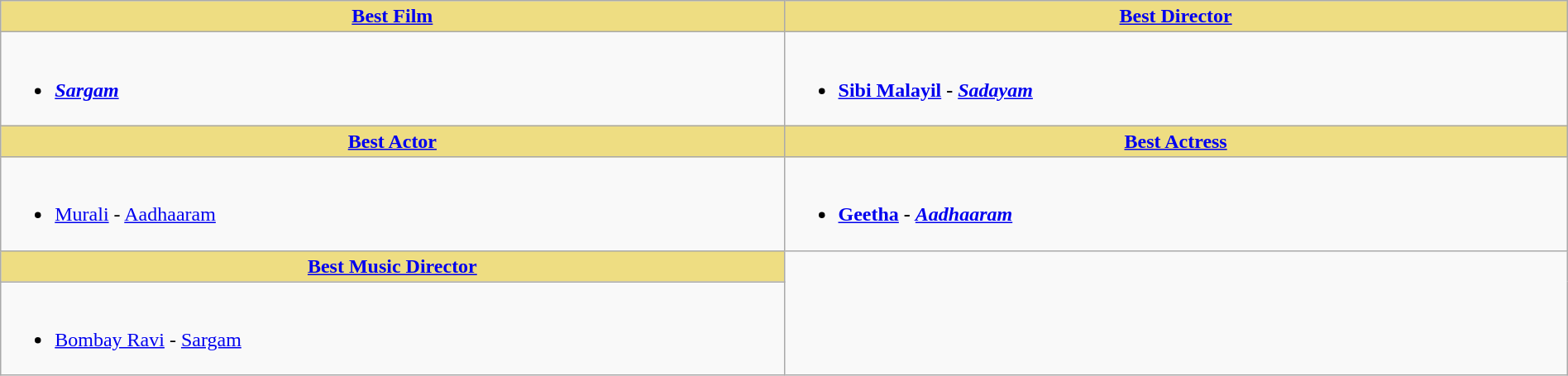<table class="wikitable" width=100% |>
<tr>
<th !  style="background:#eedd82; text-align:center; width:50%;"><a href='#'>Best Film</a></th>
<th !  style="background:#eedd82; text-align:center; width:50%;"><a href='#'>Best Director</a></th>
</tr>
<tr>
<td><br><ul><li><strong><em><a href='#'>Sargam</a></em></strong></li></ul></td>
<td><br><ul><li><strong><a href='#'>Sibi Malayil</a> - <em><a href='#'>Sadayam</a><strong><em></li></ul></td>
</tr>
<tr>
<th ! style="background:#eedd82; text-align:center;"><a href='#'>Best Actor</a></th>
<th ! style="background:#eedd82; text-align:center;"><a href='#'>Best Actress</a></th>
</tr>
<tr>
<td><br><ul><li></strong><a href='#'>Murali</a> - </em><a href='#'>Aadhaaram</a></em></strong></li></ul></td>
<td><br><ul><li><strong><a href='#'>Geetha</a> - <em><a href='#'>Aadhaaram</a><strong><em></li></ul></td>
</tr>
<tr>
<th ! style="background:#eedd82; text-align:center;"><a href='#'>Best Music Director</a></th>
</tr>
<tr>
<td><br><ul><li></strong><a href='#'>Bombay Ravi</a> - </em><a href='#'>Sargam</a></em></strong></li></ul></td>
</tr>
</table>
